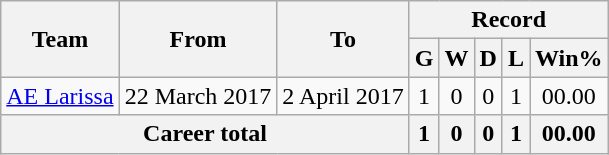<table class="wikitable">
<tr>
<th rowspan="2">Team</th>
<th rowspan="2">From</th>
<th rowspan="2">To</th>
<th colspan="5">Record</th>
</tr>
<tr>
<th>G</th>
<th>W</th>
<th>D</th>
<th>L</th>
<th>Win%</th>
</tr>
<tr>
<td> <a href='#'>AE Larissa</a></td>
<td style="text-align: center">22 March 2017</td>
<td style="text-align: center">2 April 2017</td>
<td style="text-align: center">1</td>
<td style="text-align: center">0</td>
<td style="text-align: center">0</td>
<td style="text-align: center">1</td>
<td style="text-align: center">00.00</td>
</tr>
<tr>
<th colspan="3">Career total</th>
<th>1</th>
<th>0</th>
<th>0</th>
<th>1</th>
<th>00.00</th>
</tr>
</table>
